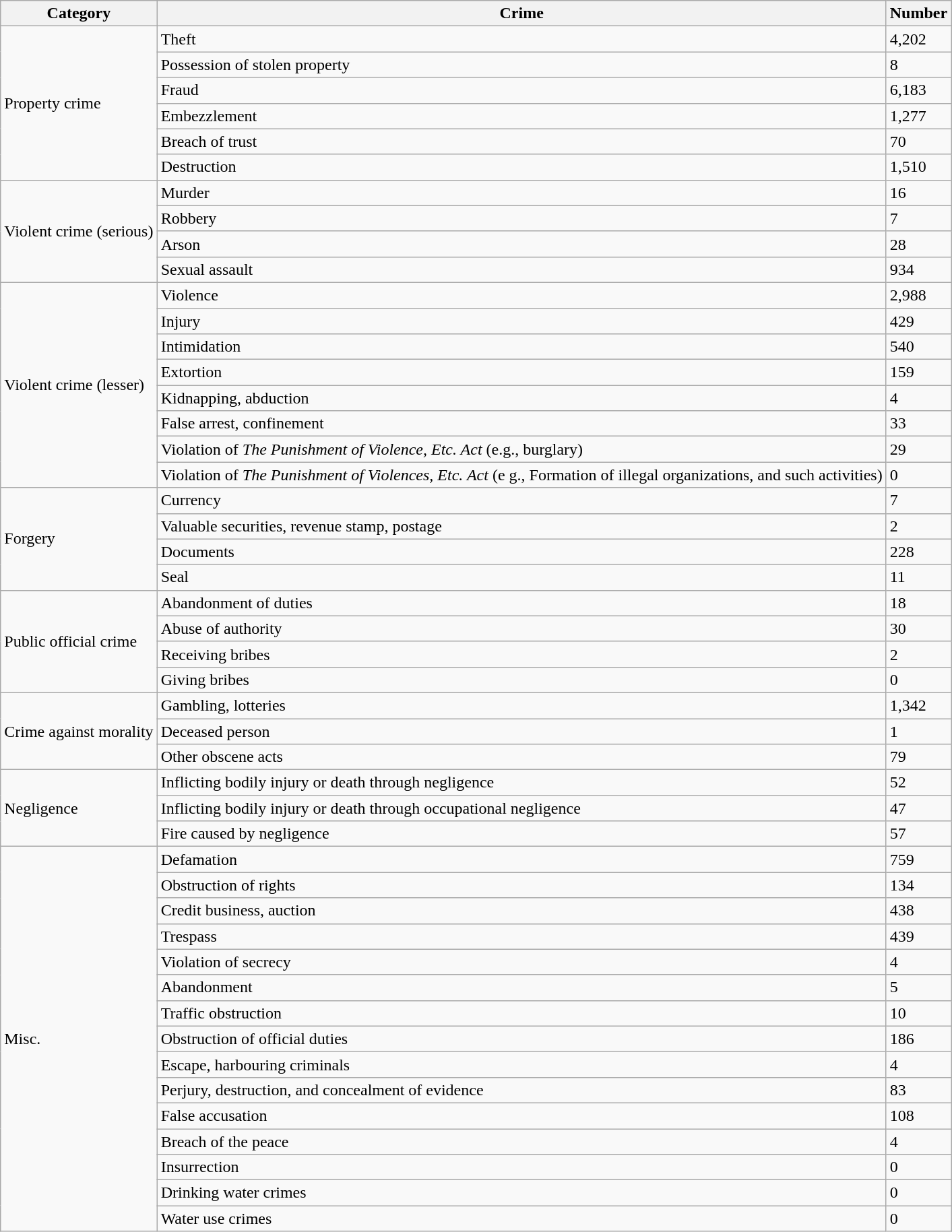<table class="wikitable sortable mw-collapsible mw-collapsed">
<tr>
<th scope="col">Category</th>
<th scope="col">Crime</th>
<th scope="col">Number</th>
</tr>
<tr>
<td rowspan="6">Property crime</td>
<td>Theft</td>
<td>4,202</td>
</tr>
<tr>
<td>Possession of stolen property</td>
<td>8</td>
</tr>
<tr>
<td>Fraud</td>
<td>6,183</td>
</tr>
<tr>
<td>Embezzlement</td>
<td>1,277</td>
</tr>
<tr>
<td>Breach of trust</td>
<td>70</td>
</tr>
<tr>
<td>Destruction</td>
<td>1,510</td>
</tr>
<tr>
<td rowspan="4">Violent crime (serious)</td>
<td>Murder</td>
<td>16</td>
</tr>
<tr>
<td>Robbery</td>
<td>7</td>
</tr>
<tr>
<td>Arson</td>
<td>28</td>
</tr>
<tr>
<td>Sexual assault</td>
<td>934</td>
</tr>
<tr>
<td rowspan="8">Violent crime (lesser)</td>
<td>Violence</td>
<td>2,988</td>
</tr>
<tr>
<td>Injury</td>
<td>429</td>
</tr>
<tr>
<td>Intimidation</td>
<td>540</td>
</tr>
<tr>
<td>Extortion</td>
<td>159</td>
</tr>
<tr>
<td>Kidnapping, abduction</td>
<td>4</td>
</tr>
<tr>
<td>False arrest, confinement</td>
<td>33</td>
</tr>
<tr>
<td>Violation of <em>The Punishment of Violence, Etc. Act</em> (e.g., burglary)</td>
<td>29</td>
</tr>
<tr>
<td>Violation of <em>The Punishment of Violences, Etc. Act</em> (e g., Formation of illegal organizations, and such activities)</td>
<td>0</td>
</tr>
<tr>
<td rowspan="4">Forgery</td>
<td>Currency</td>
<td>7</td>
</tr>
<tr>
<td>Valuable securities, revenue stamp, postage</td>
<td>2</td>
</tr>
<tr>
<td>Documents</td>
<td>228</td>
</tr>
<tr>
<td>Seal</td>
<td>11</td>
</tr>
<tr>
<td rowspan="4">Public official crime</td>
<td>Abandonment of duties</td>
<td>18</td>
</tr>
<tr>
<td>Abuse of authority</td>
<td>30</td>
</tr>
<tr>
<td>Receiving bribes</td>
<td>2</td>
</tr>
<tr>
<td>Giving bribes</td>
<td>0</td>
</tr>
<tr>
<td rowspan="3">Crime against morality</td>
<td>Gambling, lotteries</td>
<td>1,342</td>
</tr>
<tr>
<td>Deceased person</td>
<td>1</td>
</tr>
<tr>
<td>Other obscene acts</td>
<td>79</td>
</tr>
<tr>
<td rowspan="3">Negligence</td>
<td>Inflicting bodily injury or death through negligence</td>
<td>52</td>
</tr>
<tr>
<td>Inflicting bodily injury or death through occupational negligence</td>
<td>47</td>
</tr>
<tr>
<td>Fire caused by negligence</td>
<td>57</td>
</tr>
<tr>
<td rowspan="15">Misc.</td>
<td>Defamation</td>
<td>759</td>
</tr>
<tr>
<td>Obstruction of rights</td>
<td>134</td>
</tr>
<tr>
<td>Credit business, auction</td>
<td>438</td>
</tr>
<tr>
<td>Trespass</td>
<td>439</td>
</tr>
<tr>
<td>Violation of secrecy</td>
<td>4</td>
</tr>
<tr>
<td>Abandonment</td>
<td>5</td>
</tr>
<tr>
<td>Traffic obstruction</td>
<td>10</td>
</tr>
<tr>
<td>Obstruction of official duties</td>
<td>186</td>
</tr>
<tr>
<td>Escape, harbouring criminals</td>
<td>4</td>
</tr>
<tr>
<td>Perjury, destruction, and concealment of evidence</td>
<td>83</td>
</tr>
<tr>
<td>False accusation</td>
<td>108</td>
</tr>
<tr>
<td>Breach of the peace</td>
<td>4</td>
</tr>
<tr>
<td>Insurrection</td>
<td>0</td>
</tr>
<tr>
<td>Drinking water crimes</td>
<td>0</td>
</tr>
<tr>
<td>Water use crimes</td>
<td>0</td>
</tr>
</table>
